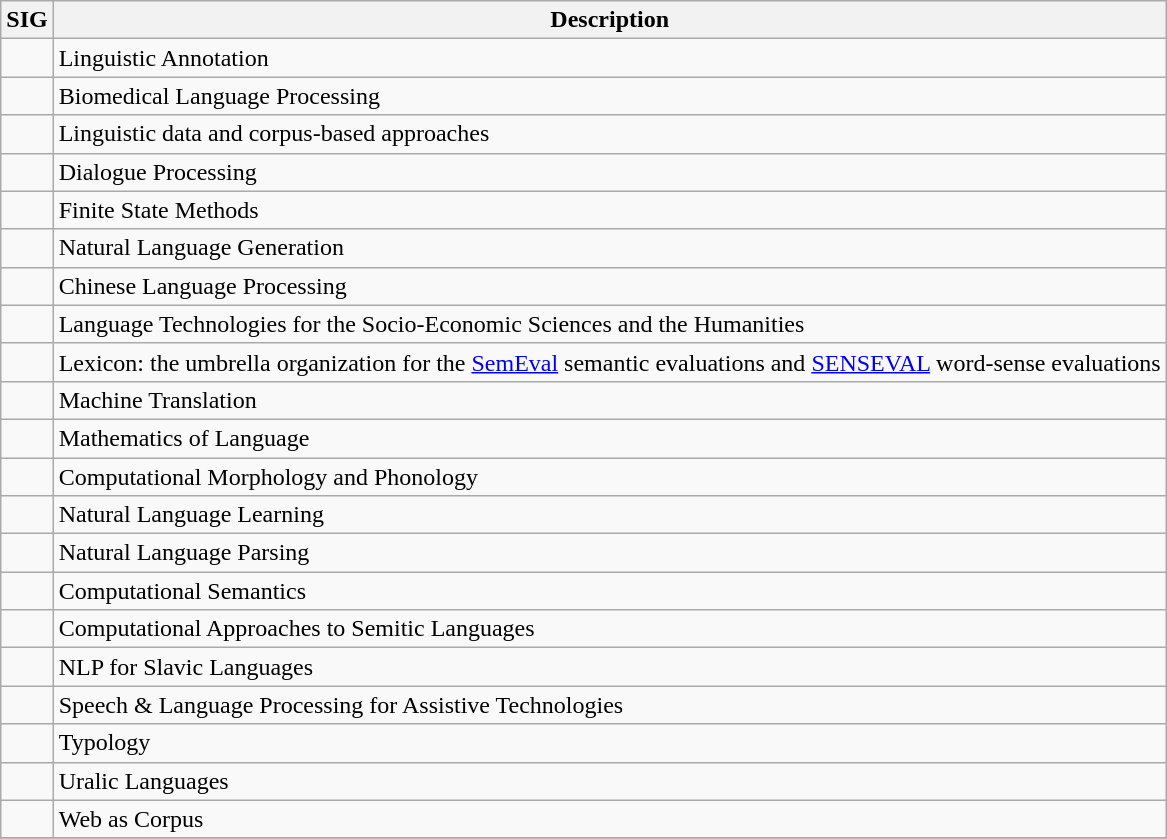<table class="wikitable sortable">
<tr>
<th>SIG</th>
<th>Description</th>
</tr>
<tr>
<td></td>
<td>Linguistic Annotation</td>
</tr>
<tr>
<td></td>
<td>Biomedical Language Processing</td>
</tr>
<tr>
<td></td>
<td>Linguistic data and corpus-based approaches</td>
</tr>
<tr>
<td></td>
<td>Dialogue Processing</td>
</tr>
<tr>
<td></td>
<td>Finite State Methods</td>
</tr>
<tr>
<td> </td>
<td>Natural Language Generation</td>
</tr>
<tr>
<td></td>
<td>Chinese Language Processing</td>
</tr>
<tr>
<td></td>
<td>Language Technologies for the Socio-Economic Sciences and the Humanities</td>
</tr>
<tr>
<td></td>
<td>Lexicon: the umbrella organization for the <a href='#'>SemEval</a> semantic evaluations and <a href='#'>SENSEVAL</a> word-sense evaluations</td>
</tr>
<tr>
<td> </td>
<td>Machine Translation</td>
</tr>
<tr>
<td></td>
<td>Mathematics of Language</td>
</tr>
<tr>
<td></td>
<td>Computational Morphology and Phonology</td>
</tr>
<tr>
<td></td>
<td>Natural Language Learning</td>
</tr>
<tr>
<td></td>
<td>Natural Language Parsing</td>
</tr>
<tr>
<td></td>
<td>Computational Semantics</td>
</tr>
<tr>
<td></td>
<td>Computational Approaches to Semitic Languages</td>
</tr>
<tr>
<td></td>
<td>NLP for Slavic Languages</td>
</tr>
<tr>
<td></td>
<td>Speech & Language Processing for Assistive Technologies</td>
</tr>
<tr>
<td></td>
<td>Typology</td>
</tr>
<tr>
<td></td>
<td>Uralic Languages</td>
</tr>
<tr>
<td></td>
<td>Web as Corpus</td>
</tr>
<tr>
</tr>
</table>
